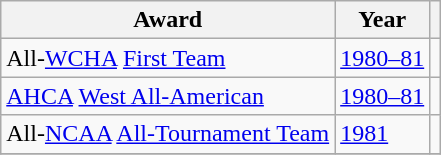<table class="wikitable">
<tr>
<th>Award</th>
<th>Year</th>
<th></th>
</tr>
<tr>
<td>All-<a href='#'>WCHA</a> <a href='#'>First Team</a></td>
<td><a href='#'>1980–81</a></td>
<td></td>
</tr>
<tr>
<td><a href='#'>AHCA</a> <a href='#'>West All-American</a></td>
<td><a href='#'>1980–81</a></td>
<td></td>
</tr>
<tr>
<td>All-<a href='#'>NCAA</a> <a href='#'>All-Tournament Team</a></td>
<td><a href='#'>1981</a></td>
<td></td>
</tr>
<tr>
</tr>
</table>
